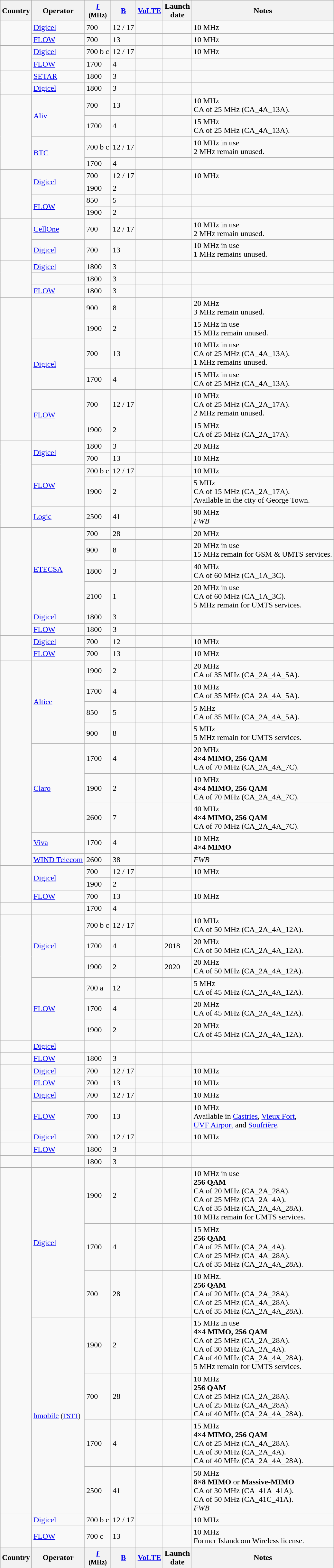<table class="wikitable sortable sticky-header">
<tr>
<th>Country</th>
<th>Operator</th>
<th class="sortable" data-sort-type="number"><a href='#'>ƒ</a><br><small>(MHz)</small></th>
<th class="sortable" data-sort-type="number"><a href='#'>B</a></th>
<th class="sortable"><a href='#'>VoLTE</a></th>
<th>Launch<br>date</th>
<th>Notes</th>
</tr>
<tr>
<td rowspan="2"></td>
<td><a href='#'>Digicel</a></td>
<td>700</td>
<td>12 / 17</td>
<td></td>
<td></td>
<td>10 MHz </td>
</tr>
<tr>
<td><a href='#'>FLOW</a></td>
<td>700</td>
<td>13</td>
<td></td>
<td></td>
<td>10 MHz </td>
</tr>
<tr>
<td rowspan="2"></td>
<td><a href='#'>Digicel</a></td>
<td>700 b c</td>
<td>12 / 17</td>
<td></td>
<td></td>
<td>10 MHz </td>
</tr>
<tr>
<td><a href='#'>FLOW</a></td>
<td>1700</td>
<td>4</td>
<td></td>
<td></td>
<td></td>
</tr>
<tr>
<td rowspan="2"></td>
<td><a href='#'>SETAR</a></td>
<td>1800</td>
<td>3</td>
<td></td>
<td></td>
<td></td>
</tr>
<tr>
<td><a href='#'>Digicel</a></td>
<td>1800</td>
<td>3</td>
<td></td>
<td></td>
<td></td>
</tr>
<tr>
<td rowspan="4"></td>
<td rowspan="2"><a href='#'>Aliv</a></td>
<td>700</td>
<td>13</td>
<td></td>
<td></td>
<td>10 MHz <br>CA of 25 MHz (CA_4A_13A).</td>
</tr>
<tr>
<td>1700</td>
<td>4</td>
<td></td>
<td></td>
<td>15 MHz <br>CA of 25 MHz (CA_4A_13A).</td>
</tr>
<tr>
<td rowspan="2"><a href='#'>BTC</a></td>
<td>700 b c</td>
<td>12 / 17</td>
<td></td>
<td></td>
<td>10 MHz in use <br>2 MHz remain unused.</td>
</tr>
<tr>
<td>1700</td>
<td>4</td>
<td></td>
<td></td>
<td></td>
</tr>
<tr>
<td rowspan="4"></td>
<td rowspan="2"><a href='#'>Digicel</a></td>
<td>700</td>
<td>12 / 17</td>
<td></td>
<td></td>
<td>10 MHz </td>
</tr>
<tr>
<td>1900</td>
<td>2</td>
<td></td>
<td></td>
<td></td>
</tr>
<tr>
<td rowspan="2"><a href='#'>FLOW</a></td>
<td>850</td>
<td>5</td>
<td></td>
<td></td>
<td></td>
</tr>
<tr>
<td>1900</td>
<td>2</td>
<td></td>
<td></td>
<td></td>
</tr>
<tr>
<td rowspan="2"></td>
<td><a href='#'>CellOne</a></td>
<td>700</td>
<td>12 / 17</td>
<td></td>
<td></td>
<td>10 MHz in use <br>2 MHz remain unused.</td>
</tr>
<tr>
<td><a href='#'>Digicel</a></td>
<td>700</td>
<td>13</td>
<td></td>
<td></td>
<td>10 MHz in use <br>1 MHz remains unused.</td>
</tr>
<tr>
<td rowspan="3"></td>
<td><a href='#'>Digicel</a></td>
<td>1800</td>
<td>3</td>
<td></td>
<td></td>
<td></td>
</tr>
<tr>
<td></td>
<td>1800</td>
<td>3</td>
<td></td>
<td></td>
<td></td>
</tr>
<tr>
<td><a href='#'>FLOW</a></td>
<td>1800</td>
<td>3</td>
<td></td>
<td></td>
<td></td>
</tr>
<tr>
<td rowspan="6"></td>
<td rowspan="2"></td>
<td>900</td>
<td>8</td>
<td></td>
<td></td>
<td>20 MHz <br>3 MHz remain unused.</td>
</tr>
<tr>
<td>1900</td>
<td>2</td>
<td></td>
<td></td>
<td>15 MHz in use <br>15 MHz remain unused.</td>
</tr>
<tr>
<td rowspan="2"><a href='#'>Digicel</a></td>
<td>700</td>
<td>13</td>
<td></td>
<td></td>
<td>10 MHz in use <br>CA of 25 MHz (CA_4A_13A).<br>1 MHz remains unused.</td>
</tr>
<tr>
<td>1700</td>
<td>4</td>
<td></td>
<td></td>
<td>15 MHz in use <br>CA of 25 MHz (CA_4A_13A).</td>
</tr>
<tr>
<td rowspan="2"><a href='#'>FLOW</a></td>
<td>700</td>
<td>12 / 17</td>
<td></td>
<td></td>
<td>10 MHz <br>CA of 25 MHz (CA_2A_17A).<br>2 MHz remain unused.</td>
</tr>
<tr>
<td>1900</td>
<td>2</td>
<td></td>
<td></td>
<td>15 MHz <br>CA of 25 MHz (CA_2A_17A).</td>
</tr>
<tr>
<td rowspan="5"></td>
<td rowspan="2"><a href='#'>Digicel</a></td>
<td>1800</td>
<td>3</td>
<td></td>
<td></td>
<td>20 MHz </td>
</tr>
<tr>
<td>700</td>
<td>13</td>
<td></td>
<td></td>
<td>10 MHz </td>
</tr>
<tr>
<td rowspan="2"><a href='#'>FLOW</a></td>
<td>700 b c</td>
<td>12 / 17</td>
<td></td>
<td></td>
<td>10 MHz </td>
</tr>
<tr>
<td>1900</td>
<td>2</td>
<td></td>
<td></td>
<td>5 MHz <br>CA of 15 MHz (CA_2A_17A).<br>Available in the city of George Town.</td>
</tr>
<tr>
<td><a href='#'>Logic</a></td>
<td>2500</td>
<td>41</td>
<td></td>
<td></td>
<td>90 MHz <br><em>FWB</em></td>
</tr>
<tr>
<td rowspan="4"></td>
<td rowspan="4"><a href='#'>ETECSA</a></td>
<td>700</td>
<td>28</td>
<td></td>
<td></td>
<td>20 MHz</td>
</tr>
<tr>
<td>900</td>
<td>8</td>
<td></td>
<td></td>
<td>20 MHz in use<br>15 MHz remain for GSM & UMTS services.</td>
</tr>
<tr>
<td>1800</td>
<td>3</td>
<td></td>
<td></td>
<td>40 MHz<br>CA of 60 MHz (CA_1A_3C).</td>
</tr>
<tr>
<td>2100</td>
<td>1</td>
<td></td>
<td></td>
<td>20 MHz in use<br>CA of 60 MHz (CA_1A_3C).<br>5 MHz remain for UMTS services.</td>
</tr>
<tr>
<td rowspan="2"></td>
<td><a href='#'>Digicel</a></td>
<td>1800</td>
<td>3</td>
<td></td>
<td></td>
<td></td>
</tr>
<tr>
<td><a href='#'>FLOW</a></td>
<td>1800</td>
<td>3</td>
<td></td>
<td></td>
<td></td>
</tr>
<tr>
<td rowspan="2"></td>
<td><a href='#'>Digicel</a></td>
<td>700</td>
<td>12</td>
<td></td>
<td></td>
<td>10 MHz </td>
</tr>
<tr>
<td><a href='#'>FLOW</a></td>
<td>700</td>
<td>13</td>
<td></td>
<td></td>
<td>10 MHz </td>
</tr>
<tr>
<td rowspan="9"></td>
<td rowspan="4"><a href='#'>Altice</a></td>
<td>1900</td>
<td>2</td>
<td></td>
<td></td>
<td>20 MHz <br>CA of 35 MHz (CA_2A_4A_5A).</td>
</tr>
<tr>
<td>1700</td>
<td>4</td>
<td></td>
<td></td>
<td>10 MHz <br>CA of 35 MHz (CA_2A_4A_5A).</td>
</tr>
<tr>
<td>850</td>
<td>5</td>
<td></td>
<td></td>
<td>5 MHz <br>CA of 35 MHz (CA_2A_4A_5A).</td>
</tr>
<tr>
<td>900</td>
<td>8</td>
<td></td>
<td></td>
<td>5 MHz <br>5 MHz remain for UMTS services.</td>
</tr>
<tr>
<td rowspan="3"><a href='#'>Claro</a></td>
<td>1700</td>
<td>4</td>
<td></td>
<td></td>
<td>20 MHz <br><strong>4×4 MIMO, 256 QAM</strong><br>CA of 70 MHz (CA_2A_4A_7C).</td>
</tr>
<tr>
<td>1900</td>
<td>2</td>
<td></td>
<td></td>
<td>10 MHz <br><strong>4×4 MIMO, 256 QAM</strong><br>CA of 70 MHz (CA_2A_4A_7C).</td>
</tr>
<tr>
<td>2600</td>
<td>7</td>
<td></td>
<td></td>
<td>40 MHz <br><strong>4×4 MIMO, 256 QAM</strong><br>CA of 70 MHz (CA_2A_4A_7C).</td>
</tr>
<tr>
<td><a href='#'>Viva</a></td>
<td>1700</td>
<td>4</td>
<td></td>
<td></td>
<td>10 MHz  <br><strong>4×4 MIMO</strong></td>
</tr>
<tr>
<td><a href='#'>WIND Telecom</a></td>
<td>2600</td>
<td>38</td>
<td></td>
<td></td>
<td> <em>FWB</em></td>
</tr>
<tr>
<td rowspan="3"></td>
<td rowspan="2"><a href='#'>Digicel</a></td>
<td>700</td>
<td>12 / 17</td>
<td></td>
<td></td>
<td>10 MHz </td>
</tr>
<tr>
<td>1900</td>
<td>2</td>
<td></td>
<td></td>
<td></td>
</tr>
<tr>
<td><a href='#'>FLOW</a></td>
<td>700</td>
<td>13</td>
<td></td>
<td></td>
<td>10 MHz</td>
</tr>
<tr>
<td></td>
<td></td>
<td>1700</td>
<td>4</td>
<td></td>
<td></td>
<td></td>
</tr>
<tr>
<td rowspan="6"></td>
<td rowspan="3"><a href='#'>Digicel</a></td>
<td>700 b c</td>
<td>12 / 17</td>
<td></td>
<td></td>
<td>10 MHz <br>CA of 50 MHz (CA_2A_4A_12A).</td>
</tr>
<tr>
<td>1700</td>
<td>4</td>
<td></td>
<td>2018 </td>
<td>20 MHz <br>CA of 50 MHz (CA_2A_4A_12A).</td>
</tr>
<tr>
<td>1900</td>
<td>2</td>
<td></td>
<td>2020 </td>
<td>20 MHz <br>CA of 50 MHz (CA_2A_4A_12A).</td>
</tr>
<tr>
<td rowspan="3"><a href='#'>FLOW</a></td>
<td>700 a</td>
<td>12</td>
<td></td>
<td></td>
<td>5 MHz <br>CA of 45 MHz (CA_2A_4A_12A).</td>
</tr>
<tr>
<td>1700</td>
<td>4</td>
<td></td>
<td></td>
<td>20 MHz <br>CA of 45 MHz (CA_2A_4A_12A).</td>
</tr>
<tr>
<td>1900</td>
<td>2</td>
<td></td>
<td></td>
<td>20 MHz <br>CA of 45 MHz (CA_2A_4A_12A).</td>
</tr>
<tr>
<td></td>
<td><a href='#'>Digicel</a></td>
<td></td>
<td></td>
<td></td>
<td></td>
<td></td>
</tr>
<tr>
<td></td>
<td><a href='#'>FLOW</a></td>
<td>1800</td>
<td>3</td>
<td></td>
<td></td>
<td></td>
</tr>
<tr>
<td rowspan="2"></td>
<td><a href='#'>Digicel</a></td>
<td>700</td>
<td>12 / 17</td>
<td></td>
<td></td>
<td>10 MHz </td>
</tr>
<tr>
<td><a href='#'>FLOW</a></td>
<td>700</td>
<td>13</td>
<td></td>
<td></td>
<td>10 MHz </td>
</tr>
<tr>
<td rowspan="2"></td>
<td><a href='#'>Digicel</a></td>
<td>700</td>
<td>12 / 17</td>
<td></td>
<td></td>
<td>10 MHz </td>
</tr>
<tr>
<td><a href='#'>FLOW</a></td>
<td>700</td>
<td>13</td>
<td></td>
<td></td>
<td>10 MHz <br>Available in <a href='#'>Castries</a>, <a href='#'>Vieux Fort</a>,<br><a href='#'>UVF Airport</a> and <a href='#'>Soufrière</a>.</td>
</tr>
<tr>
<td></td>
<td><a href='#'>Digicel</a></td>
<td>700</td>
<td>12 / 17</td>
<td></td>
<td></td>
<td>10 MHz </td>
</tr>
<tr>
<td></td>
<td><a href='#'>FLOW</a></td>
<td>1800</td>
<td>3</td>
<td></td>
<td></td>
<td></td>
</tr>
<tr>
<td></td>
<td></td>
<td>1800</td>
<td>3</td>
<td></td>
<td></td>
<td></td>
</tr>
<tr>
<td rowspan="7"></td>
<td rowspan="3"><a href='#'>Digicel</a></td>
<td>1900</td>
<td>2</td>
<td></td>
<td></td>
<td>10 MHz in use <br><strong>256 QAM</strong><br>CA of 20 MHz (CA_2A_28A).<br>CA of 25 MHz (CA_2A_4A).<br>CA of 35 MHz (CA_2A_4A_28A).<br>10 MHz remain for UMTS services.</td>
</tr>
<tr>
<td>1700</td>
<td>4</td>
<td></td>
<td></td>
<td>15 MHz <br><strong>256 QAM</strong><br>CA of 25 MHz (CA_2A_4A).<br>CA of 25 MHz (CA_4A_28A).<br>CA of 35 MHz (CA_2A_4A_28A).</td>
</tr>
<tr>
<td>700</td>
<td>28</td>
<td></td>
<td></td>
<td>10 MHz.<br><strong>256 QAM</strong><br>CA of 20 MHz (CA_2A_28A).<br>CA of 25 MHz (CA_4A_28A).<br>CA of 35 MHz (CA_2A_4A_28A).</td>
</tr>
<tr>
<td rowspan="4"><a href='#'>bmobile</a> <small>(<a href='#'>TSTT</a>)</small></td>
<td>1900</td>
<td>2</td>
<td></td>
<td></td>
<td>15 MHz in use <br><strong>4×4 MIMO, 256 QAM</strong><br>CA of 25 MHz (CA_2A_28A).<br>CA of 30 MHz (CA_2A_4A).<br>CA of 40 MHz (CA_2A_4A_28A).<br>5 MHz remain for UMTS services.</td>
</tr>
<tr>
<td>700</td>
<td>28</td>
<td></td>
<td></td>
<td>10 MHz <br><strong>256 QAM</strong><br>CA of 25 MHz (CA_2A_28A).<br>CA of 25 MHz (CA_4A_28A).<br>CA of 40 MHz (CA_2A_4A_28A).</td>
</tr>
<tr>
<td>1700</td>
<td>4</td>
<td></td>
<td></td>
<td>15 MHz <br><strong>4×4 MIMO, 256 QAM</strong><br>CA of 25 MHz (CA_4A_28A).<br>CA of 30 MHz (CA_2A_4A).<br>CA of 40 MHz (CA_2A_4A_28A).</td>
</tr>
<tr>
<td>2500</td>
<td>41</td>
<td></td>
<td></td>
<td>50 MHz <br><strong>8×8 MIMO</strong> or <strong>Massive-MIMO</strong><br> CA of 30 MHz (CA_41A_41A).<br> CA of 50 MHz (CA_41C_41A).<br><em>FWB</em></td>
</tr>
<tr>
<td rowspan="2"></td>
<td><a href='#'>Digicel</a></td>
<td>700 b c</td>
<td>12 / 17</td>
<td></td>
<td></td>
<td>10 MHz </td>
</tr>
<tr>
<td><a href='#'>FLOW</a></td>
<td>700 c</td>
<td>13</td>
<td></td>
<td></td>
<td>10 MHz <br>Former Islandcom Wireless license.</td>
</tr>
<tr>
<th>Country</th>
<th>Operator</th>
<th class="sortable"><a href='#'>ƒ</a><br><small>(MHz)</small></th>
<th class="sortable"><a href='#'>B</a></th>
<th class="sortable"><a href='#'>VoLTE</a></th>
<th>Launch<br>date</th>
<th>Notes</th>
</tr>
</table>
